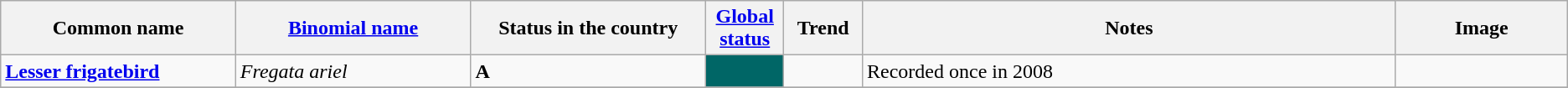<table class="wikitable sortable">
<tr>
<th width="15%">Common name</th>
<th width="15%"><a href='#'>Binomial name</a></th>
<th data-sort-type="number" width="15%">Status in the country</th>
<th width="5%"><a href='#'>Global status</a></th>
<th width="5%">Trend</th>
<th class="unsortable">Notes</th>
<th class="unsortable">Image</th>
</tr>
<tr>
<td><strong><a href='#'>Lesser frigatebird</a></strong></td>
<td><em>Fregata ariel</em></td>
<td><strong>A</strong></td>
<td align=center style="background: #006666"></td>
<td align=center></td>
<td>Recorded once in 2008</td>
<td></td>
</tr>
<tr>
</tr>
</table>
